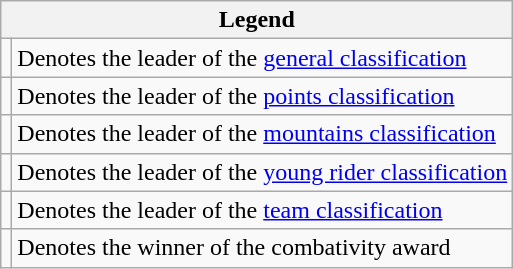<table class="wikitable">
<tr>
<th scope="col" colspan="4">Legend</th>
</tr>
<tr>
<td></td>
<td>Denotes the leader of the <a href='#'>general classification</a></td>
</tr>
<tr>
<td></td>
<td>Denotes the leader of the <a href='#'>points classification</a></td>
</tr>
<tr>
<td></td>
<td>Denotes the leader of the <a href='#'>mountains classification</a></td>
</tr>
<tr>
<td></td>
<td>Denotes the leader of the <a href='#'>young rider classification</a></td>
</tr>
<tr>
<td></td>
<td>Denotes the leader of the <a href='#'>team classification</a></td>
</tr>
<tr>
<td></td>
<td>Denotes the winner of the combativity award</td>
</tr>
</table>
